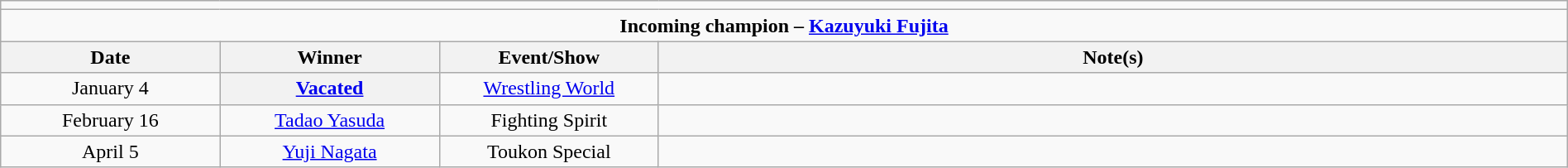<table class="wikitable" style="text-align:center; width:100%;">
<tr>
<td colspan="5"></td>
</tr>
<tr>
<td colspan="5"><strong>Incoming champion – <a href='#'>Kazuyuki Fujita</a></strong></td>
</tr>
<tr>
<th width=14%>Date</th>
<th width=14%>Winner</th>
<th width=14%>Event/Show</th>
<th width=58%>Note(s)</th>
</tr>
<tr>
<td>January 4</td>
<th><a href='#'>Vacated</a></th>
<td><a href='#'>Wrestling World</a></td>
<td align="left"></td>
</tr>
<tr>
<td>February 16</td>
<td><a href='#'>Tadao Yasuda</a></td>
<td>Fighting Spirit</td>
<td align="left"></td>
</tr>
<tr>
<td>April 5</td>
<td><a href='#'>Yuji Nagata</a></td>
<td>Toukon Special</td>
<td align="left"></td>
</tr>
</table>
